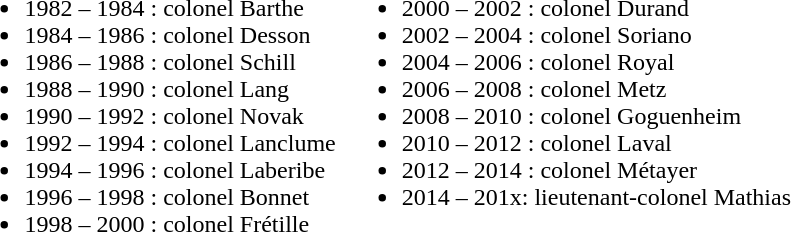<table>
<tr>
<td valign=top><br><ul><li>1982 – 1984 : colonel Barthe</li><li>1984 – 1986 : colonel Desson</li><li>1986 – 1988 : colonel Schill</li><li>1988 – 1990 : colonel Lang</li><li>1990 – 1992 : colonel Novak</li><li>1992 – 1994 : colonel Lanclume</li><li>1994 – 1996 : colonel Laberibe</li><li>1996 – 1998 : colonel Bonnet</li><li>1998 – 2000 : colonel Frétille</li></ul></td>
<td valign=top><br><ul><li>2000 – 2002 : colonel Durand</li><li>2002 – 2004 : colonel Soriano</li><li>2004 – 2006 : colonel Royal</li><li>2006 – 2008 : colonel Metz</li><li>2008 – 2010 : colonel Goguenheim</li><li>2010 – 2012 : colonel Laval</li><li>2012 – 2014 : colonel Métayer</li><li>2014 – 201x: lieutenant-colonel Mathias</li></ul></td>
</tr>
</table>
